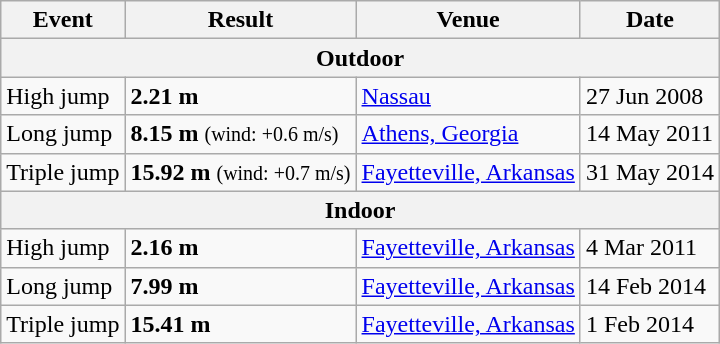<table class="wikitable">
<tr>
<th>Event</th>
<th>Result</th>
<th>Venue</th>
<th>Date</th>
</tr>
<tr>
<th colspan="4">Outdoor</th>
</tr>
<tr>
<td>High jump</td>
<td><strong>2.21 m</strong></td>
<td> <a href='#'>Nassau</a></td>
<td>27 Jun 2008</td>
</tr>
<tr>
<td>Long jump</td>
<td><strong>8.15 m</strong> <small>(wind: +0.6 m/s)</small></td>
<td> <a href='#'>Athens, Georgia</a></td>
<td>14 May 2011</td>
</tr>
<tr>
<td>Triple jump</td>
<td><strong>15.92 m</strong> <small>(wind: +0.7 m/s)</small></td>
<td> <a href='#'>Fayetteville, Arkansas</a></td>
<td>31 May 2014</td>
</tr>
<tr>
<th colspan="4">Indoor</th>
</tr>
<tr>
<td>High jump</td>
<td><strong>2.16 m</strong></td>
<td> <a href='#'>Fayetteville, Arkansas</a></td>
<td>4 Mar 2011</td>
</tr>
<tr>
<td>Long jump</td>
<td><strong>7.99 m</strong></td>
<td> <a href='#'>Fayetteville, Arkansas</a></td>
<td>14 Feb 2014</td>
</tr>
<tr>
<td>Triple jump</td>
<td><strong>15.41 m</strong></td>
<td> <a href='#'>Fayetteville, Arkansas</a></td>
<td>1 Feb 2014</td>
</tr>
</table>
